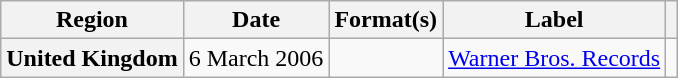<table class="wikitable plainrowheaders">
<tr>
<th scope="col">Region</th>
<th scope="col">Date</th>
<th scope="col">Format(s)</th>
<th scope="col">Label</th>
<th scope="col"></th>
</tr>
<tr>
<th scope="row">United Kingdom</th>
<td>6 March 2006</td>
<td></td>
<td><a href='#'>Warner Bros. Records</a></td>
<td></td>
</tr>
</table>
